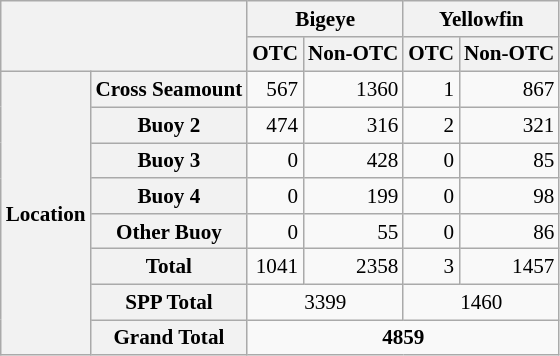<table class="wikitable" style="font-size:88%">
<tr>
<th colspan=2 rowspan=2></th>
<th colspan=2>Bigeye</th>
<th colspan=2>Yellowfin</th>
</tr>
<tr>
<th>OTC</th>
<th>Non-OTC</th>
<th>OTC</th>
<th>Non-OTC</th>
</tr>
<tr>
<th rowspan=8>Location</th>
<th>Cross Seamount</th>
<td align=right>567</td>
<td align=right>1360</td>
<td align=right>1</td>
<td align=right>867</td>
</tr>
<tr>
<th>Buoy 2</th>
<td align=right>474</td>
<td align=right>316</td>
<td align=right>2</td>
<td align=right>321</td>
</tr>
<tr>
<th>Buoy 3</th>
<td align=right>0</td>
<td align=right>428</td>
<td align=right>0</td>
<td align=right>85</td>
</tr>
<tr>
<th>Buoy 4</th>
<td align=right>0</td>
<td align=right>199</td>
<td align=right>0</td>
<td align=right>98</td>
</tr>
<tr>
<th>Other Buoy</th>
<td align=right>0</td>
<td align=right>55</td>
<td align=right>0</td>
<td align=right>86</td>
</tr>
<tr>
<th align=right>Total</th>
<td align=right>1041</td>
<td align=right>2358</td>
<td align=right>3</td>
<td align=right>1457</td>
</tr>
<tr>
<th align=right>SPP Total</th>
<td colspan=2 align=center>3399</td>
<td colspan=2 align=center>1460</td>
</tr>
<tr>
<th align=right>Grand Total</th>
<td colspan=4 align=center><strong>4859</strong></td>
</tr>
</table>
